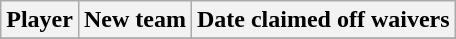<table class="wikitable">
<tr>
<th>Player</th>
<th>New team</th>
<th>Date claimed off waivers</th>
</tr>
<tr>
</tr>
</table>
